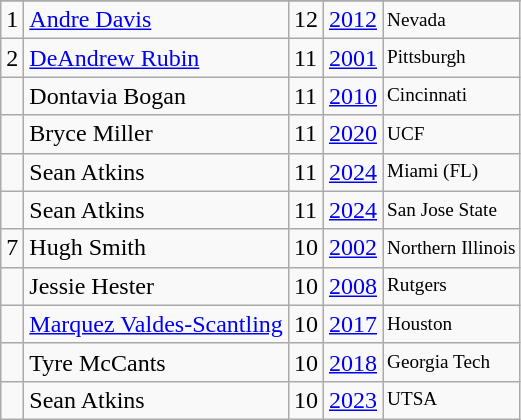<table class="wikitable">
<tr>
</tr>
<tr>
<td>1</td>
<td><a href='#'>Andre Davis</a></td>
<td>12</td>
<td><a href='#'>2012</a></td>
<td style="font-size:80%;">Nevada</td>
</tr>
<tr>
<td>2</td>
<td><a href='#'>DeAndrew Rubin</a></td>
<td>11</td>
<td><a href='#'>2001</a></td>
<td style="font-size:80%;">Pittsburgh</td>
</tr>
<tr>
<td></td>
<td>Dontavia Bogan</td>
<td>11</td>
<td><a href='#'>2010</a></td>
<td style="font-size:80%;">Cincinnati</td>
</tr>
<tr>
<td></td>
<td>Bryce Miller</td>
<td>11</td>
<td><a href='#'>2020</a></td>
<td style="font-size:80%;">UCF</td>
</tr>
<tr>
<td></td>
<td>Sean Atkins</td>
<td>11</td>
<td><a href='#'>2024</a></td>
<td style="font-size:80%;">Miami (FL)</td>
</tr>
<tr>
<td></td>
<td>Sean Atkins</td>
<td>11</td>
<td><a href='#'>2024</a></td>
<td style="font-size:80%;">San Jose State</td>
</tr>
<tr>
<td>7</td>
<td>Hugh Smith</td>
<td>10</td>
<td><a href='#'>2002</a></td>
<td style="font-size:80%;">Northern Illinois</td>
</tr>
<tr>
<td></td>
<td>Jessie Hester</td>
<td>10</td>
<td><a href='#'>2008</a></td>
<td style="font-size:80%;">Rutgers</td>
</tr>
<tr>
<td></td>
<td><a href='#'>Marquez Valdes-Scantling</a></td>
<td>10</td>
<td><a href='#'>2017</a></td>
<td style="font-size:80%;">Houston</td>
</tr>
<tr>
<td></td>
<td>Tyre McCants</td>
<td>10</td>
<td><a href='#'>2018</a></td>
<td style="font-size:80%;">Georgia Tech</td>
</tr>
<tr>
<td></td>
<td>Sean Atkins</td>
<td>10</td>
<td><a href='#'>2023</a></td>
<td style="font-size:80%;">UTSA</td>
</tr>
</table>
